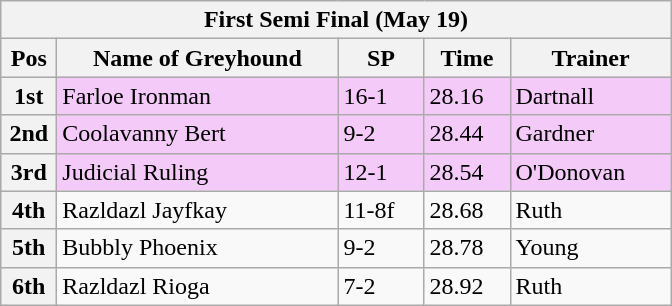<table class="wikitable">
<tr>
<th colspan="6">First Semi Final (May 19)</th>
</tr>
<tr>
<th width=30>Pos</th>
<th width=180>Name of Greyhound</th>
<th width=50>SP</th>
<th width=50>Time</th>
<th width=100>Trainer</th>
</tr>
<tr style="background: #f4caf9;">
<th>1st</th>
<td>Farloe Ironman</td>
<td>16-1</td>
<td>28.16</td>
<td>Dartnall</td>
</tr>
<tr style="background: #f4caf9;">
<th>2nd</th>
<td>Coolavanny Bert</td>
<td>9-2</td>
<td>28.44</td>
<td>Gardner</td>
</tr>
<tr style="background: #f4caf9;">
<th>3rd</th>
<td>Judicial Ruling</td>
<td>12-1</td>
<td>28.54</td>
<td>O'Donovan</td>
</tr>
<tr>
<th>4th</th>
<td>Razldazl Jayfkay</td>
<td>11-8f</td>
<td>28.68</td>
<td>Ruth</td>
</tr>
<tr>
<th>5th</th>
<td>Bubbly Phoenix</td>
<td>9-2</td>
<td>28.78</td>
<td>Young</td>
</tr>
<tr>
<th>6th</th>
<td>Razldazl Rioga</td>
<td>7-2</td>
<td>28.92</td>
<td>Ruth</td>
</tr>
</table>
